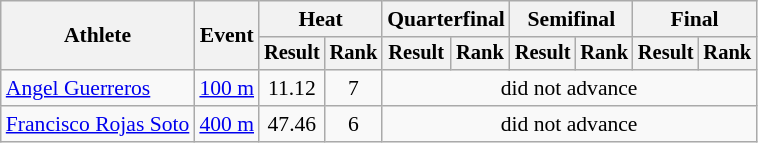<table class="wikitable" style="font-size:90%">
<tr>
<th rowspan=2>Athlete</th>
<th rowspan=2>Event</th>
<th colspan=2>Heat</th>
<th colspan=2>Quarterfinal</th>
<th colspan=2>Semifinal</th>
<th colspan=2>Final</th>
</tr>
<tr style="font-size:95%">
<th>Result</th>
<th>Rank</th>
<th>Result</th>
<th>Rank</th>
<th>Result</th>
<th>Rank</th>
<th>Result</th>
<th>Rank</th>
</tr>
<tr align=center>
<td align=left><a href='#'>Angel Guerreros</a></td>
<td align=left><a href='#'>100 m</a></td>
<td>11.12</td>
<td>7</td>
<td colspan=6>did not advance</td>
</tr>
<tr align=center>
<td align=left><a href='#'>Francisco Rojas Soto</a></td>
<td align=left><a href='#'>400 m</a></td>
<td>47.46</td>
<td>6</td>
<td colspan=6>did not advance</td>
</tr>
</table>
